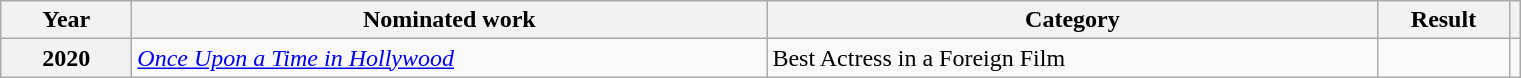<table class=wikitable>
<tr>
<th scope="col" style="width:5em;">Year</th>
<th scope="col" style="width:26em;">Nominated work</th>
<th scope="col" style="width:25em;">Category</th>
<th scope="col" style="width:5em;">Result</th>
<th scope="col"></th>
</tr>
<tr>
<th scope="row">2020</th>
<td><em><a href='#'>Once Upon a Time in Hollywood</a></em></td>
<td>Best Actress in a Foreign Film</td>
<td></td>
<td></td>
</tr>
</table>
